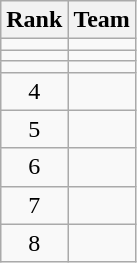<table class="wikitable">
<tr>
<th>Rank</th>
<th>Team</th>
</tr>
<tr>
<td align=center></td>
<td></td>
</tr>
<tr>
<td align=center></td>
<td></td>
</tr>
<tr>
<td align=center></td>
<td></td>
</tr>
<tr>
<td align=center>4</td>
<td></td>
</tr>
<tr>
<td align=center>5</td>
<td></td>
</tr>
<tr>
<td align=center>6</td>
<td></td>
</tr>
<tr>
<td align=center>7</td>
<td></td>
</tr>
<tr>
<td align=center>8</td>
<td></td>
</tr>
</table>
